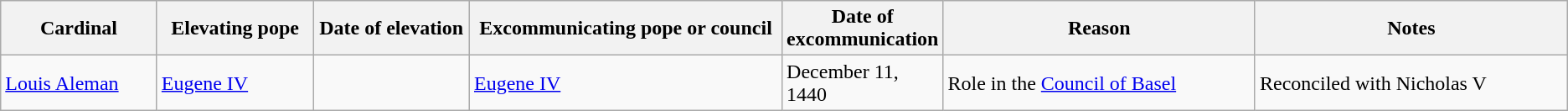<table class=wikitable>
<tr>
<th width="10%">Cardinal</th>
<th width="10%">Elevating pope</th>
<th width="10%">Date of elevation</th>
<th width="20%">Excommunicating pope or council</th>
<th width="10%">Date of excommunication</th>
<th width="20%">Reason</th>
<th width="20%">Notes</th>
</tr>
<tr>
<td><a href='#'>Louis Aleman</a></td>
<td><a href='#'>Eugene IV</a></td>
<td></td>
<td><a href='#'>Eugene IV</a></td>
<td>December 11, 1440</td>
<td>Role in the <a href='#'>Council of Basel</a></td>
<td>Reconciled with Nicholas V</td>
</tr>
</table>
